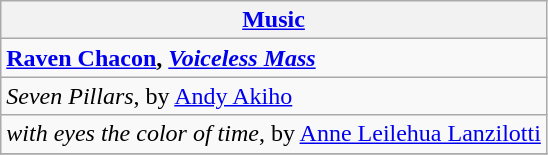<table class="wikitable" style="float:left; float:none;">
<tr>
<th><a href='#'>Music</a></th>
</tr>
<tr>
<td><strong><a href='#'>Raven Chacon</a>, <em><a href='#'>Voiceless Mass</a></em></strong></td>
</tr>
<tr>
<td><em>Seven Pillars</em>, by <a href='#'>Andy Akiho</a></td>
</tr>
<tr>
<td><em>with eyes the color of time</em>, by <a href='#'>Anne Leilehua Lanzilotti</a></td>
</tr>
<tr>
</tr>
</table>
